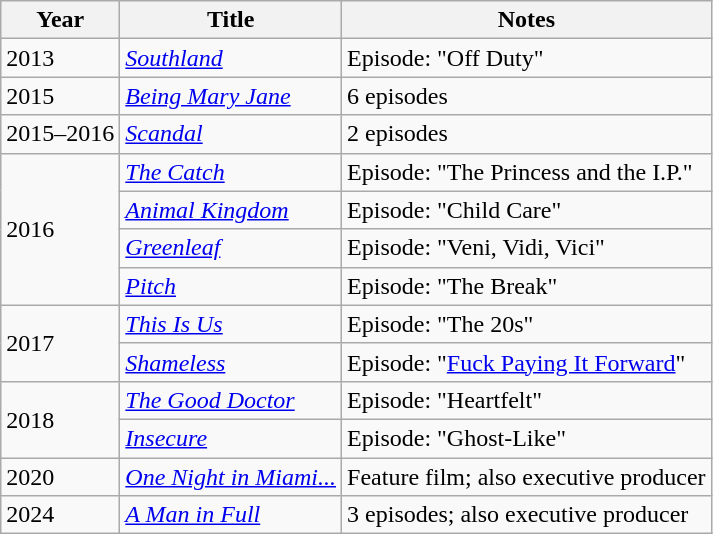<table class="wikitable sortable">
<tr>
<th>Year</th>
<th>Title</th>
<th class="unsortable">Notes</th>
</tr>
<tr>
<td>2013</td>
<td><em><a href='#'>Southland</a></em></td>
<td>Episode: "Off Duty"</td>
</tr>
<tr>
<td>2015</td>
<td><em><a href='#'>Being Mary Jane</a></em></td>
<td>6 episodes</td>
</tr>
<tr>
<td>2015–2016</td>
<td><em><a href='#'>Scandal</a></em></td>
<td>2 episodes</td>
</tr>
<tr>
<td rowspan="4">2016</td>
<td data-sort-value="Catch, The"><em><a href='#'>The Catch</a></em></td>
<td>Episode: "The Princess and the I.P."</td>
</tr>
<tr>
<td><em><a href='#'>Animal Kingdom</a></em></td>
<td>Episode: "Child Care"</td>
</tr>
<tr>
<td><em><a href='#'>Greenleaf</a></em></td>
<td>Episode: "Veni, Vidi, Vici"</td>
</tr>
<tr>
<td><em><a href='#'>Pitch</a></em></td>
<td>Episode: "The Break"</td>
</tr>
<tr>
<td rowspan="2">2017</td>
<td><em><a href='#'>This Is Us</a></em></td>
<td>Episode: "The 20s"</td>
</tr>
<tr>
<td><em><a href='#'>Shameless</a></em></td>
<td>Episode: "<a href='#'>Fuck Paying It Forward</a>"</td>
</tr>
<tr>
<td rowspan="2">2018</td>
<td data-sort-value="Good Doctor, The"><em><a href='#'>The Good Doctor</a></em></td>
<td>Episode: "Heartfelt"</td>
</tr>
<tr>
<td><em><a href='#'>Insecure</a></em></td>
<td>Episode: "Ghost-Like"</td>
</tr>
<tr>
<td>2020</td>
<td><em><a href='#'>One Night in Miami...</a></em></td>
<td>Feature film; also executive producer</td>
</tr>
<tr>
<td>2024</td>
<td data-sort-value="Man in Full, A"><em><a href='#'>A Man in Full</a></em></td>
<td>3 episodes; also executive producer</td>
</tr>
</table>
